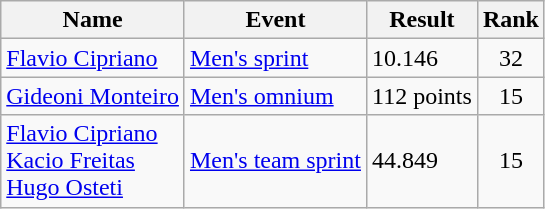<table class="wikitable sortable">
<tr>
<th>Name</th>
<th>Event</th>
<th>Result</th>
<th>Rank</th>
</tr>
<tr>
<td><a href='#'>Flavio Cipriano</a></td>
<td><a href='#'>Men's sprint</a></td>
<td>10.146</td>
<td align=center>32</td>
</tr>
<tr>
<td><a href='#'>Gideoni Monteiro</a></td>
<td><a href='#'>Men's omnium</a></td>
<td>112 points</td>
<td align=center>15</td>
</tr>
<tr>
<td><a href='#'>Flavio Cipriano</a><br><a href='#'>Kacio Freitas</a><br><a href='#'>Hugo Osteti</a></td>
<td><a href='#'>Men's team sprint</a></td>
<td>44.849</td>
<td align=center>15</td>
</tr>
</table>
